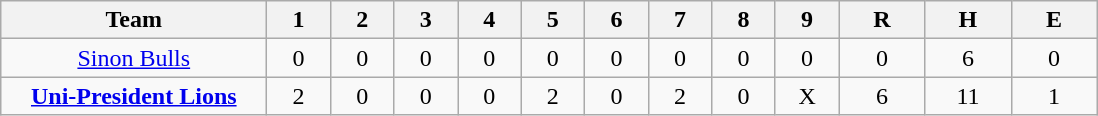<table class=wikitable style="text-align:center">
<tr>
<th width = "170">Team</th>
<th width = "35">1</th>
<th width = "35">2</th>
<th width = "35">3</th>
<th width = "35">4</th>
<th width = "35">5</th>
<th width = "35">6</th>
<th width = "35">7</th>
<th width = "35">8</th>
<th width = "35">9</th>
<th width = "50">R</th>
<th width = "50">H</th>
<th width = "50">E</th>
</tr>
<tr>
<td><a href='#'>Sinon Bulls</a></td>
<td>0</td>
<td>0</td>
<td>0</td>
<td>0</td>
<td>0</td>
<td>0</td>
<td>0</td>
<td>0</td>
<td>0</td>
<td>0</td>
<td>6</td>
<td>0</td>
</tr>
<tr>
<td><strong><a href='#'>Uni-President Lions</a></strong></td>
<td>2</td>
<td>0</td>
<td>0</td>
<td>0</td>
<td>2</td>
<td>0</td>
<td>2</td>
<td>0</td>
<td>X</td>
<td>6</td>
<td>11</td>
<td>1</td>
</tr>
</table>
